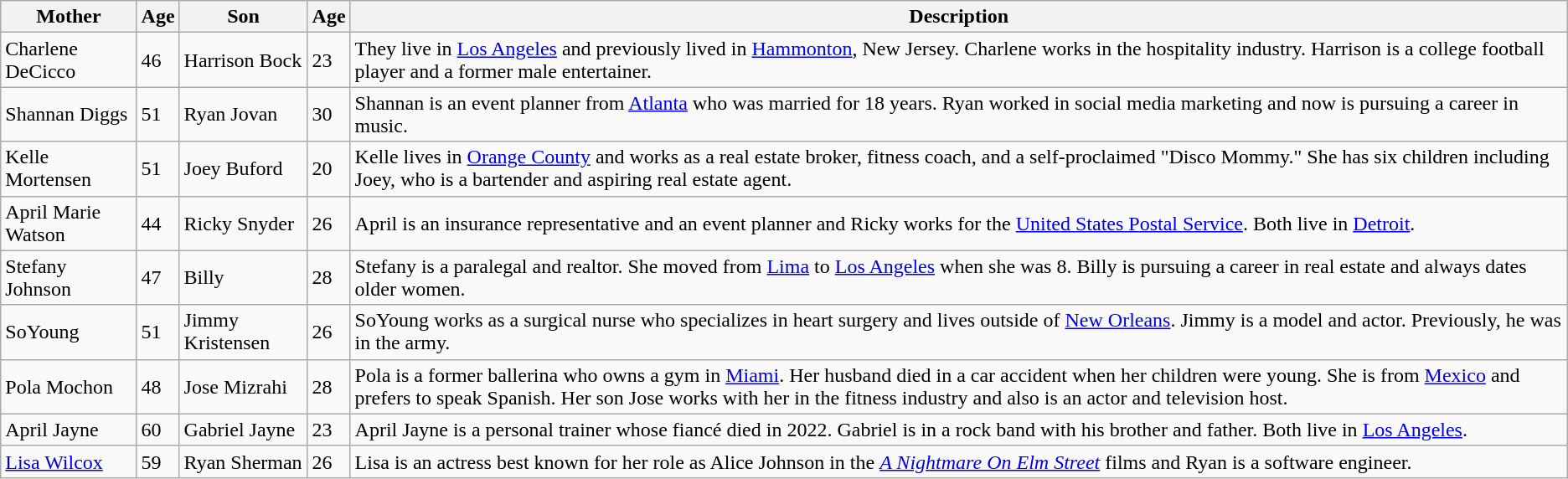<table class="wikitable sortable">
<tr>
<th>Mother</th>
<th>Age</th>
<th>Son</th>
<th>Age</th>
<th>Description</th>
</tr>
<tr>
<td>Charlene DeCicco</td>
<td>46</td>
<td>Harrison Bock</td>
<td>23</td>
<td>They live in <a href='#'>Los Angeles</a> and previously lived in <a href='#'>Hammonton</a>, New Jersey. Charlene works in the hospitality industry. Harrison is a college football player and a former male entertainer.</td>
</tr>
<tr>
<td>Shannan Diggs</td>
<td>51</td>
<td>Ryan Jovan</td>
<td>30</td>
<td>Shannan is an event planner from <a href='#'>Atlanta</a> who was married for 18 years. Ryan worked in social media marketing and now is pursuing a career in music.</td>
</tr>
<tr>
<td>Kelle Mortensen</td>
<td>51</td>
<td>Joey Buford</td>
<td>20</td>
<td>Kelle lives in <a href='#'>Orange County</a> and works as a real estate broker, fitness coach, and a self-proclaimed "Disco Mommy." She has six children including Joey, who is a bartender and aspiring real estate agent.</td>
</tr>
<tr>
<td>April Marie Watson</td>
<td>44</td>
<td>Ricky Snyder</td>
<td>26</td>
<td>April is an insurance representative and an event planner and Ricky works for the <a href='#'>United States Postal Service</a>. Both live in <a href='#'>Detroit</a>.</td>
</tr>
<tr>
<td>Stefany Johnson</td>
<td>47</td>
<td>Billy</td>
<td>28</td>
<td>Stefany is a paralegal and realtor. She moved from <a href='#'>Lima</a> to <a href='#'>Los Angeles</a> when she was 8. Billy is pursuing a career in real estate and always dates older women.</td>
</tr>
<tr>
<td>SoYoung</td>
<td>51</td>
<td>Jimmy Kristensen</td>
<td>26</td>
<td>SoYoung works as a surgical nurse who specializes in heart surgery and lives outside of <a href='#'>New Orleans</a>. Jimmy is a model and actor. Previously, he was in the army.</td>
</tr>
<tr>
<td>Pola Mochon</td>
<td>48</td>
<td>Jose Mizrahi</td>
<td>28</td>
<td>Pola is a former ballerina who owns a gym in <a href='#'>Miami</a>. Her husband died in a car accident when her children were young. She is from <a href='#'>Mexico</a> and prefers to speak Spanish. Her son Jose works with her in the fitness industry and also is an actor and television host.</td>
</tr>
<tr>
<td>April Jayne</td>
<td>60</td>
<td>Gabriel Jayne</td>
<td>23</td>
<td>April Jayne is a personal trainer whose fiancé died in 2022. Gabriel is in a rock band with his brother and father. Both live in <a href='#'>Los Angeles</a>.</td>
</tr>
<tr>
<td><a href='#'>Lisa Wilcox</a></td>
<td>59</td>
<td>Ryan Sherman</td>
<td>26</td>
<td>Lisa is an actress best known for her role as Alice Johnson in the <a href='#'><em>A Nightmare On Elm Street</em></a> films and Ryan is a software engineer.</td>
</tr>
</table>
